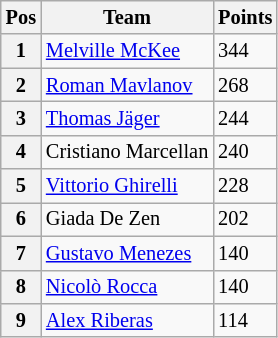<table class="wikitable" style="font-size:85%">
<tr>
<th>Pos</th>
<th>Team</th>
<th>Points</th>
</tr>
<tr>
<th>1</th>
<td> <a href='#'>Melville McKee</a></td>
<td>344</td>
</tr>
<tr>
<th>2</th>
<td> <a href='#'>Roman Mavlanov</a></td>
<td>268</td>
</tr>
<tr>
<th>3</th>
<td> <a href='#'>Thomas Jäger</a></td>
<td>244</td>
</tr>
<tr>
<th>4</th>
<td> Cristiano Marcellan</td>
<td>240</td>
</tr>
<tr>
<th>5</th>
<td> <a href='#'>Vittorio Ghirelli</a></td>
<td>228</td>
</tr>
<tr>
<th>6</th>
<td> Giada De Zen</td>
<td>202</td>
</tr>
<tr>
<th>7</th>
<td> <a href='#'>Gustavo Menezes</a></td>
<td>140</td>
</tr>
<tr>
<th>8</th>
<td> <a href='#'>Nicolò Rocca</a></td>
<td>140</td>
</tr>
<tr>
<th>9</th>
<td> <a href='#'>Alex Riberas</a></td>
<td>114</td>
</tr>
</table>
